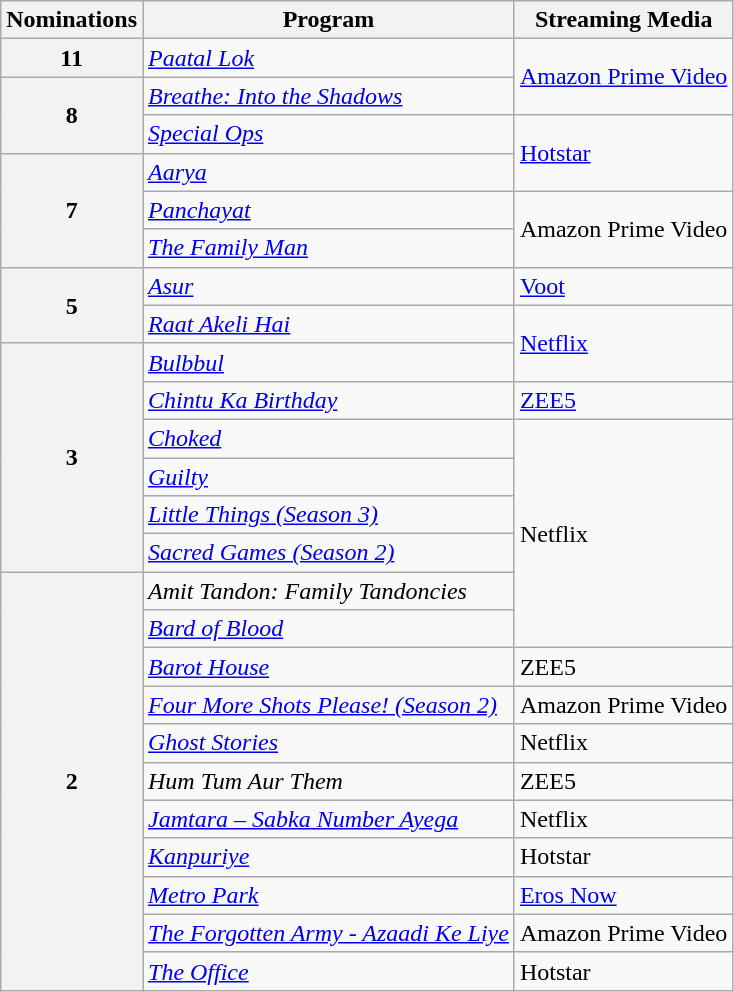<table class="wikitable" style="display:inline-table;">
<tr>
<th>Nominations</th>
<th>Program</th>
<th>Streaming Media</th>
</tr>
<tr>
<th>11</th>
<td><em><a href='#'>Paatal Lok</a></em></td>
<td rowspan="2"><a href='#'>Amazon Prime Video</a></td>
</tr>
<tr>
<th rowspan="2">8</th>
<td><em><a href='#'>Breathe: Into the Shadows</a></em></td>
</tr>
<tr>
<td><a href='#'><em>Special Ops</em></a></td>
<td rowspan="2"><a href='#'>Hotstar</a></td>
</tr>
<tr>
<th rowspan="3">7</th>
<td><a href='#'><em>Aarya</em></a></td>
</tr>
<tr>
<td><a href='#'><em>Panchayat</em></a></td>
<td rowspan="2">Amazon Prime Video</td>
</tr>
<tr>
<td><a href='#'><em>The Family Man</em></a></td>
</tr>
<tr>
<th rowspan="2">5</th>
<td><a href='#'><em>Asur</em></a></td>
<td><a href='#'>Voot</a></td>
</tr>
<tr>
<td><em><a href='#'>Raat Akeli Hai</a></em></td>
<td rowspan="2"><a href='#'>Netflix</a></td>
</tr>
<tr>
<th rowspan="6">3</th>
<td><em><a href='#'>Bulbbul</a></em></td>
</tr>
<tr>
<td><em><a href='#'>Chintu Ka Birthday</a></em></td>
<td><a href='#'>ZEE5</a></td>
</tr>
<tr>
<td><a href='#'><em>Choked</em></a></td>
<td rowspan="6">Netflix</td>
</tr>
<tr>
<td><a href='#'><em>Guilty</em></a></td>
</tr>
<tr>
<td><a href='#'><em>Little Things (Season 3)</em></a></td>
</tr>
<tr>
<td><a href='#'><em>Sacred Games (Season 2)</em></a></td>
</tr>
<tr>
<th rowspan="11">2</th>
<td><em>Amit Tandon: Family Tandoncies</em></td>
</tr>
<tr>
<td><em><a href='#'>Bard of Blood</a></em></td>
</tr>
<tr>
<td><em><a href='#'>Barot House</a></em></td>
<td>ZEE5</td>
</tr>
<tr>
<td><a href='#'><em>Four More Shots Please! (Season 2)</em></a></td>
<td>Amazon Prime Video</td>
</tr>
<tr>
<td><em><a href='#'>Ghost Stories</a></em></td>
<td>Netflix</td>
</tr>
<tr>
<td><em>Hum Tum Aur Them</em></td>
<td>ZEE5</td>
</tr>
<tr>
<td><em><a href='#'>Jamtara – Sabka Number Ayega</a></em></td>
<td>Netflix</td>
</tr>
<tr>
<td><em><a href='#'>Kanpuriye</a></em></td>
<td>Hotstar</td>
</tr>
<tr>
<td><em><a href='#'>Metro Park</a></em></td>
<td><a href='#'>Eros Now</a></td>
</tr>
<tr>
<td><em><a href='#'>The Forgotten Army - Azaadi Ke Liye</a></em></td>
<td>Amazon Prime Video</td>
</tr>
<tr>
<td><em><a href='#'>The Office</a></em></td>
<td>Hotstar</td>
</tr>
</table>
